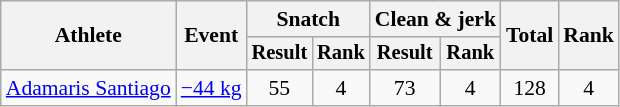<table class="wikitable" style="font-size:90%">
<tr>
<th rowspan="2">Athlete</th>
<th rowspan="2">Event</th>
<th colspan="2">Snatch</th>
<th colspan="2">Clean & jerk</th>
<th rowspan="2">Total</th>
<th rowspan="2">Rank</th>
</tr>
<tr style="font-size:95%">
<th>Result</th>
<th>Rank</th>
<th>Result</th>
<th>Rank</th>
</tr>
<tr align=center>
<td align=left><a href='#'>Adamaris Santiago</a></td>
<td align=left><a href='#'>−44 kg</a></td>
<td>55</td>
<td>4</td>
<td>73</td>
<td>4</td>
<td>128</td>
<td>4</td>
</tr>
</table>
